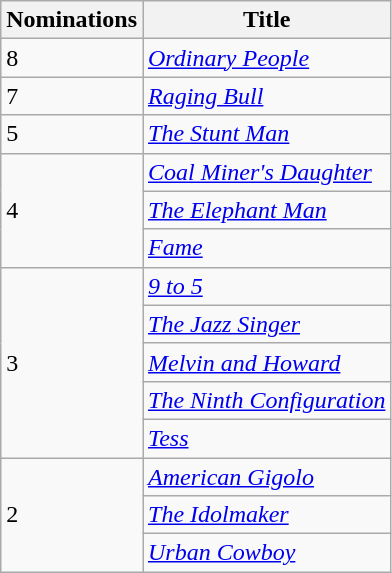<table class="wikitable">
<tr>
<th>Nominations</th>
<th>Title</th>
</tr>
<tr>
<td>8</td>
<td><em><a href='#'>Ordinary People</a></em></td>
</tr>
<tr>
<td>7</td>
<td><em><a href='#'>Raging Bull</a></em></td>
</tr>
<tr>
<td>5</td>
<td><em><a href='#'>The Stunt Man</a></em></td>
</tr>
<tr>
<td rowspan="3">4</td>
<td><em><a href='#'>Coal Miner's Daughter</a></em></td>
</tr>
<tr>
<td><em><a href='#'>The Elephant Man</a></em></td>
</tr>
<tr>
<td><em><a href='#'>Fame</a></em></td>
</tr>
<tr>
<td rowspan="5">3</td>
<td><em><a href='#'>9 to 5</a></em></td>
</tr>
<tr>
<td><em><a href='#'>The Jazz Singer</a></em></td>
</tr>
<tr>
<td><em><a href='#'>Melvin and Howard</a></em></td>
</tr>
<tr>
<td><em><a href='#'>The Ninth Configuration</a></em></td>
</tr>
<tr>
<td><em><a href='#'>Tess</a></em></td>
</tr>
<tr>
<td rowspan="3">2</td>
<td><em><a href='#'>American Gigolo</a></em></td>
</tr>
<tr>
<td><em><a href='#'>The Idolmaker</a></em></td>
</tr>
<tr>
<td><em><a href='#'>Urban Cowboy</a></em></td>
</tr>
</table>
